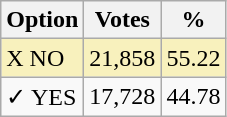<table class="wikitable">
<tr>
<th>Option</th>
<th>Votes</th>
<th>%</th>
</tr>
<tr>
<td style=background:#f8f1bd>X NO</td>
<td style=background:#f8f1bd>21,858</td>
<td style=background:#f8f1bd>55.22</td>
</tr>
<tr>
<td>✓ YES</td>
<td>17,728</td>
<td>44.78</td>
</tr>
</table>
